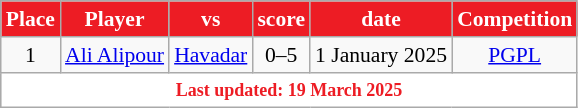<table class="wikitable" style="text-align:center; font-size:90%">
<tr>
<th style="background: #ED1C24 ; color:#fff" align=center>Place</th>
<th style="background: #ED1C24 ; color:#fff" align=center>Player</th>
<th style="background: #ED1C24 ; color:#fff" align=center>vs</th>
<th style="background: #ED1C24 ; color:#fff" align=center>score</th>
<th style="background: #ED1C24 ; color:#fff" align=center>date</th>
<th style="background: #ED1C24 ; color:#fff" align=center>Competition</th>
</tr>
<tr>
<td>1</td>
<td><a href='#'>Ali Alipour</a></td>
<td><a href='#'>Havadar</a></td>
<td>0–5</td>
<td>1 January 2025</td>
<td><a href='#'>PGPL</a></td>
</tr>
<tr align="left" style="background:#DCDCDC">
<th colspan="7" style="background: #fff; color:#ED1C24 "; text-align:center"><small>Last updated: 19 March 2025</small></th>
</tr>
</table>
